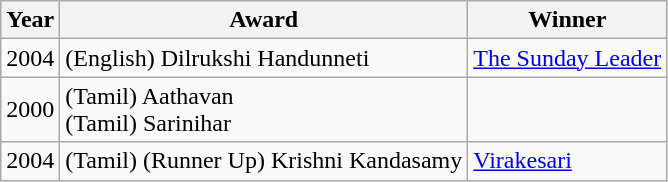<table class="wikitable sortable mw-collapsible mw-collapsed">
<tr>
<th>Year</th>
<th>Award</th>
<th>Winner</th>
</tr>
<tr>
<td>2004</td>
<td>(English) Dilrukshi Handunneti</td>
<td><a href='#'>The Sunday Leader</a></td>
</tr>
<tr>
<td>2000</td>
<td>(Tamil) Aathavan<br>(Tamil) Sarinihar</td>
<td></td>
</tr>
<tr>
<td>2004</td>
<td>(Tamil) (Runner Up) Krishni Kandasamy</td>
<td><a href='#'>Virakesari</a></td>
</tr>
</table>
